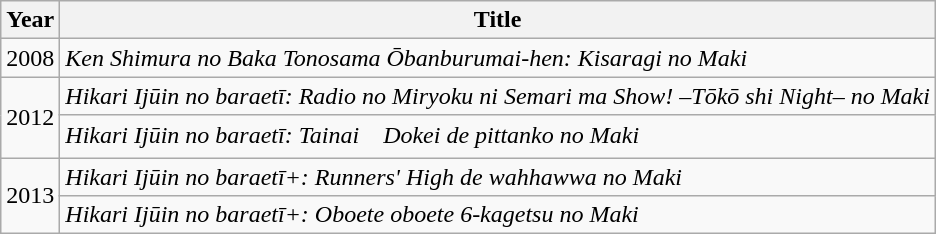<table class="wikitable">
<tr>
<th>Year</th>
<th>Title</th>
</tr>
<tr>
<td>2008</td>
<td><em>Ken Shimura no Baka Tonosama Ōbanburumai-hen: Kisaragi no Maki</em></td>
</tr>
<tr>
<td rowspan="2">2012</td>
<td><em>Hikari Ijūin no baraetī: Radio no Miryoku ni Semari ma Show! –Tōkō shi Night– no Maki</em></td>
</tr>
<tr>
<td><em>Hikari Ijūin no baraetī: Tainai　Dokei de pittanko no Maki</em></td>
</tr>
<tr>
<td rowspan="2">2013</td>
<td><em>Hikari Ijūin no baraetī+: Runners' High de wahhawwa no Maki</em></td>
</tr>
<tr>
<td><em>Hikari Ijūin no baraetī+: Oboete oboete 6-kagetsu no Maki</em></td>
</tr>
</table>
